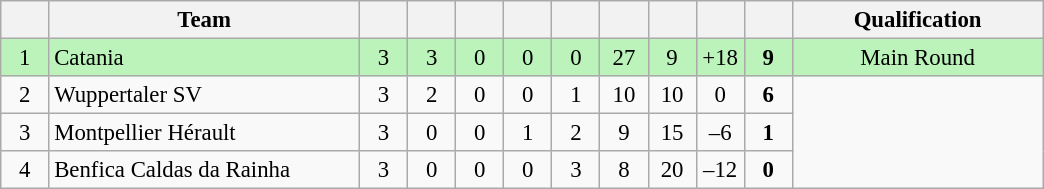<table class="wikitable" style="font-size: 95%">
<tr>
<th width="25"></th>
<th width="200">Team</th>
<th width="25"></th>
<th width="25"></th>
<th width="25"></th>
<th width="25"></th>
<th width="25"></th>
<th width="25"></th>
<th width="25"></th>
<th width="25"></th>
<th width="25"></th>
<th width="160">Qualification</th>
</tr>
<tr align=center bgcolor=#bbf3bb>
<td>1</td>
<td align=left> Catania</td>
<td>3</td>
<td>3</td>
<td>0</td>
<td>0</td>
<td>0</td>
<td>27</td>
<td>9</td>
<td>+18</td>
<td><strong>9</strong></td>
<td>Main Round</td>
</tr>
<tr align=center>
<td>2</td>
<td align=left> Wuppertaler SV</td>
<td>3</td>
<td>2</td>
<td>0</td>
<td>0</td>
<td>1</td>
<td>10</td>
<td>10</td>
<td>0</td>
<td><strong>6</strong></td>
<td rowspan=3></td>
</tr>
<tr align=center>
<td>3</td>
<td align=left> Montpellier Hérault</td>
<td>3</td>
<td>0</td>
<td>0</td>
<td>1</td>
<td>2</td>
<td>9</td>
<td>15</td>
<td>–6</td>
<td><strong>1</strong></td>
</tr>
<tr align=center>
<td>4</td>
<td align=left> Benfica Caldas da Rainha</td>
<td>3</td>
<td>0</td>
<td>0</td>
<td>0</td>
<td>3</td>
<td>8</td>
<td>20</td>
<td>–12</td>
<td><strong>0</strong></td>
</tr>
</table>
